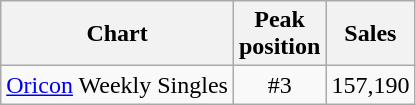<table class="wikitable">
<tr>
<th align="left">Chart</th>
<th align="center">Peak<br>position</th>
<th align="center">Sales</th>
</tr>
<tr>
<td align="left"><a href='#'>Oricon</a> Weekly Singles</td>
<td align="center">#3</td>
<td align="">157,190</td>
</tr>
</table>
